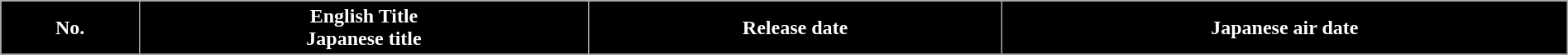<table class="wikitable plainrowheaders" width="100%" style="margin-right: 0;">
<tr>
<th style="background-color: #000000; color:#ffffff;">No.</th>
<th style="background-color: #000000; color:#ffffff;">English Title <br>Japanese title</th>
<th style="background-color: #000000; color:#ffffff;">Release date</th>
<th style="background-color: #000000; color:#ffffff;">Japanese air date</th>
</tr>
<tr>
</tr>
</table>
